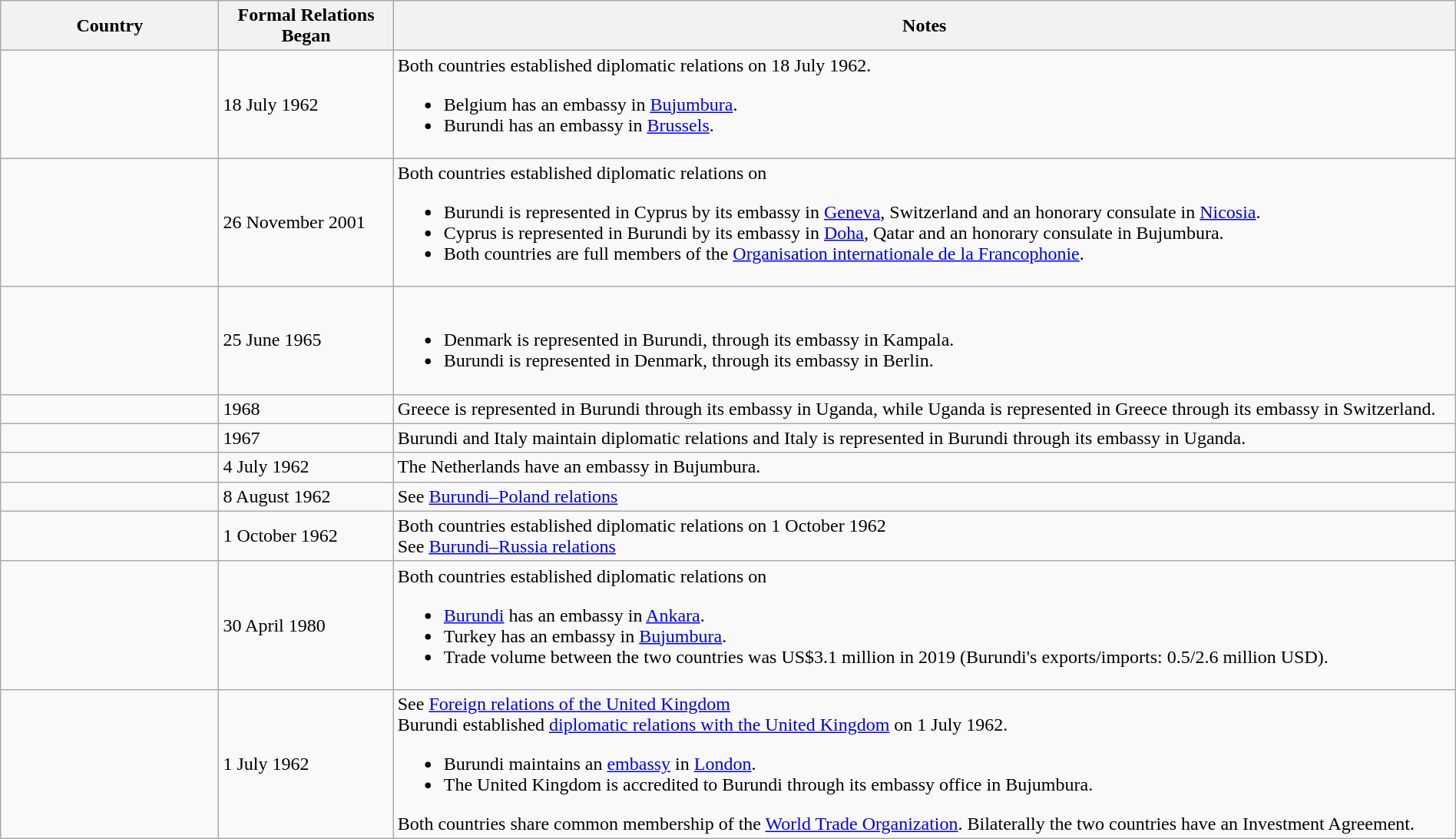<table class="wikitable sortable" style="width:100%; margin:auto;">
<tr>
<th style="width:15%;">Country</th>
<th style="width:12%;">Formal Relations Began</th>
<th>Notes</th>
</tr>
<tr>
<td></td>
<td>18 July 1962</td>
<td>Both countries established diplomatic relations on 18 July 1962.<br><ul><li>Belgium has an embassy in <a href='#'>Bujumbura</a>.</li><li>Burundi has an embassy in <a href='#'>Brussels</a>.</li></ul></td>
</tr>
<tr>
<td></td>
<td>26 November 2001</td>
<td>Both countries established diplomatic relations on <br><ul><li>Burundi is represented in Cyprus by its embassy in <a href='#'>Geneva</a>, Switzerland and an honorary consulate in <a href='#'>Nicosia</a>.</li><li>Cyprus is represented in Burundi by its embassy in <a href='#'>Doha</a>, Qatar and an honorary consulate in Bujumbura.</li><li>Both countries are full members of the <a href='#'>Organisation internationale de la Francophonie</a>.</li></ul></td>
</tr>
<tr>
<td></td>
<td>25 June 1965</td>
<td><br><ul><li>Denmark is represented in Burundi, through its embassy in Kampala.</li><li>Burundi is represented in Denmark, through its embassy in Berlin.</li></ul></td>
</tr>
<tr>
<td></td>
<td>1968</td>
<td>Greece is represented in Burundi through its embassy in Uganda, while Uganda is represented in Greece through its embassy in Switzerland.</td>
</tr>
<tr>
<td></td>
<td>1967</td>
<td>Burundi and Italy maintain diplomatic relations and Italy is represented in Burundi through its embassy in Uganda.</td>
</tr>
<tr>
<td></td>
<td>4 July 1962</td>
<td>The Netherlands have an embassy in Bujumbura.</td>
</tr>
<tr>
<td></td>
<td>8 August 1962</td>
<td>See <a href='#'>Burundi–Poland relations</a></td>
</tr>
<tr>
<td></td>
<td>1 October 1962</td>
<td>Both countries established diplomatic relations on 1 October 1962<br>See <a href='#'>Burundi–Russia relations</a></td>
</tr>
<tr>
<td></td>
<td>30 April 1980</td>
<td>Both countries established diplomatic relations on <br><ul><li><a href='#'>Burundi</a> has an embassy in <a href='#'>Ankara</a>.</li><li>Turkey has an embassy in <a href='#'>Bujumbura</a>.</li><li>Trade volume between the two countries was US$3.1 million in 2019 (Burundi's exports/imports: 0.5/2.6 million USD).</li></ul></td>
</tr>
<tr>
<td></td>
<td>1 July 1962</td>
<td>See <a href='#'>Foreign relations of the United Kingdom</a><br>Burundi established <a href='#'>diplomatic relations with the United Kingdom</a> on 1 July 1962.<ul><li>Burundi maintains an <a href='#'>embassy</a> in <a href='#'>London</a>.</li><li>The United Kingdom is accredited to Burundi through its embassy office in Bujumbura.</li></ul>Both countries share common membership of the <a href='#'>World Trade Organization</a>. Bilaterally the two countries have an Investment Agreement.</td>
</tr>
</table>
